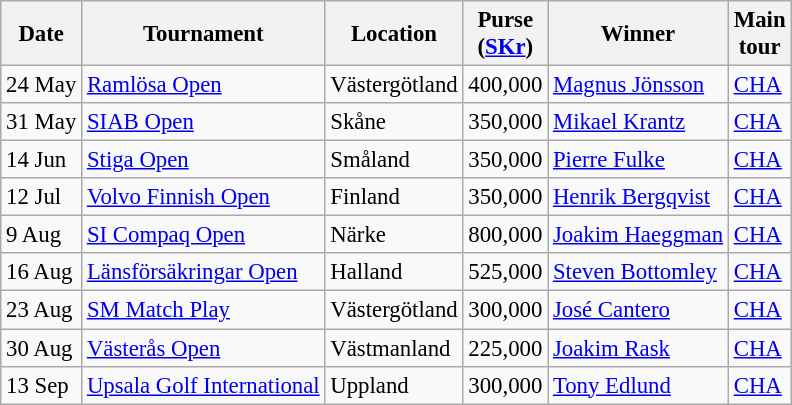<table class="wikitable" style="font-size:95%;">
<tr>
<th>Date</th>
<th>Tournament</th>
<th>Location</th>
<th>Purse<br>(<a href='#'>SKr</a>)</th>
<th>Winner</th>
<th>Main<br>tour</th>
</tr>
<tr>
<td>24 May</td>
<td><a href='#'>Ramlösa Open</a></td>
<td>Västergötland</td>
<td align=right>400,000</td>
<td> <a href='#'>Magnus Jönsson</a></td>
<td><a href='#'>CHA</a></td>
</tr>
<tr>
<td>31 May</td>
<td><a href='#'>SIAB Open</a></td>
<td>Skåne</td>
<td align=right>350,000</td>
<td> <a href='#'>Mikael Krantz</a></td>
<td><a href='#'>CHA</a></td>
</tr>
<tr>
<td>14 Jun</td>
<td><a href='#'>Stiga Open</a></td>
<td>Småland</td>
<td align=right>350,000</td>
<td> <a href='#'>Pierre Fulke</a></td>
<td><a href='#'>CHA</a></td>
</tr>
<tr>
<td>12 Jul</td>
<td><a href='#'>Volvo Finnish Open</a></td>
<td>Finland</td>
<td align=right>350,000</td>
<td> <a href='#'>Henrik Bergqvist</a></td>
<td><a href='#'>CHA</a></td>
</tr>
<tr>
<td>9 Aug</td>
<td><a href='#'>SI Compaq Open</a></td>
<td>Närke</td>
<td align=right>800,000</td>
<td> <a href='#'>Joakim Haeggman</a></td>
<td><a href='#'>CHA</a></td>
</tr>
<tr>
<td>16 Aug</td>
<td><a href='#'>Länsförsäkringar Open</a></td>
<td>Halland</td>
<td align=right>525,000</td>
<td> <a href='#'>Steven Bottomley</a></td>
<td><a href='#'>CHA</a></td>
</tr>
<tr>
<td>23 Aug</td>
<td><a href='#'>SM Match Play</a></td>
<td>Västergötland</td>
<td align=right>300,000</td>
<td> <a href='#'>José Cantero</a></td>
<td><a href='#'>CHA</a></td>
</tr>
<tr>
<td>30 Aug</td>
<td><a href='#'>Västerås Open</a></td>
<td>Västmanland</td>
<td align=right>225,000</td>
<td> <a href='#'>Joakim Rask</a></td>
<td><a href='#'>CHA</a></td>
</tr>
<tr>
<td>13 Sep</td>
<td><a href='#'>Upsala Golf International</a></td>
<td>Uppland</td>
<td align=right>300,000</td>
<td> <a href='#'>Tony Edlund</a></td>
<td><a href='#'>CHA</a></td>
</tr>
</table>
